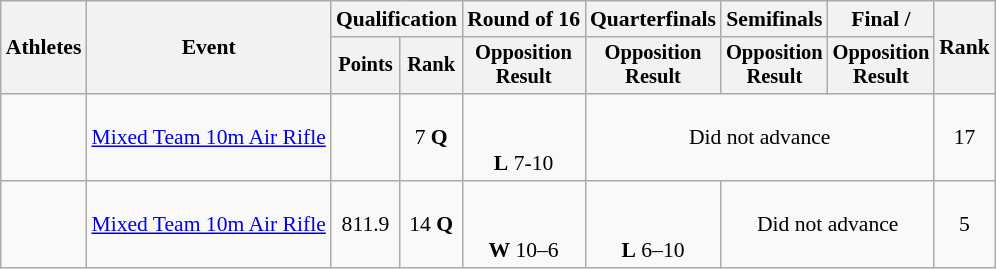<table class="wikitable" style="font-size:90%;">
<tr>
<th rowspan=2>Athletes</th>
<th rowspan=2>Event</th>
<th colspan=2>Qualification</th>
<th>Round of 16</th>
<th>Quarterfinals</th>
<th>Semifinals</th>
<th>Final / </th>
<th rowspan=2>Rank</th>
</tr>
<tr style="font-size:95%">
<th>Points</th>
<th>Rank</th>
<th>Opposition<br>Result</th>
<th>Opposition<br>Result</th>
<th>Opposition<br>Result</th>
<th>Opposition<br>Result</th>
</tr>
<tr align=center>
<td align=left> <br> </td>
<td align=left><a href='#'>Mixed Team 10m Air Rifle</a></td>
<td></td>
<td>7 <strong>Q</strong></td>
<td><br> <br> <strong>L</strong> 7-10</td>
<td colspan=3>Did not advance</td>
<td>17</td>
</tr>
<tr align=center>
<td align=left><br></td>
<td align=left><a href='#'>Mixed Team 10m Air Rifle</a></td>
<td>811.9</td>
<td>14 <strong>Q</strong></td>
<td><br><br><strong>W</strong> 10–6</td>
<td><br><br><strong>L</strong> 6–10</td>
<td colspan=2>Did not advance</td>
<td>5</td>
</tr>
</table>
